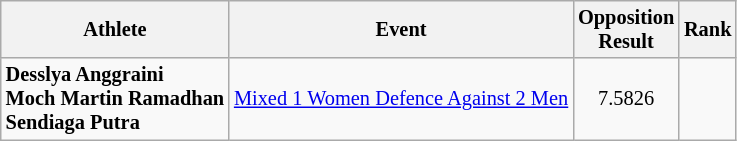<table class="wikitable" style="font-size:85%">
<tr>
<th>Athlete</th>
<th>Event</th>
<th>Opposition<br>Result</th>
<th>Rank</th>
</tr>
<tr align=center>
<td align=left><strong>Desslya Anggraini</strong><br><strong>Moch Martin Ramadhan</strong><br><strong>Sendiaga Putra</strong></td>
<td align=left><a href='#'>Mixed 1 Women Defence Against 2 Men</a></td>
<td>7.5826</td>
<td></td>
</tr>
</table>
